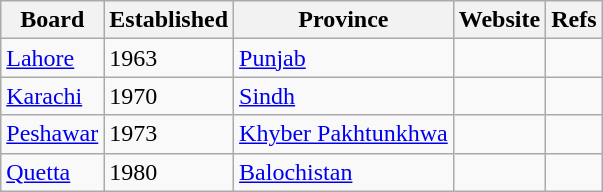<table class="wikitable">
<tr>
<th>Board</th>
<th>Established</th>
<th>Province</th>
<th>Website</th>
<th>Refs</th>
</tr>
<tr>
<td><a href='#'>Lahore</a></td>
<td>1963</td>
<td><a href='#'>Punjab</a></td>
<td></td>
<td></td>
</tr>
<tr>
<td><a href='#'>Karachi</a></td>
<td>1970</td>
<td><a href='#'>Sindh</a></td>
<td></td>
<td></td>
</tr>
<tr>
<td><a href='#'>Peshawar</a></td>
<td>1973</td>
<td><a href='#'>Khyber Pakhtunkhwa</a></td>
<td></td>
<td></td>
</tr>
<tr>
<td><a href='#'>Quetta</a></td>
<td>1980</td>
<td><a href='#'>Balochistan</a></td>
<td></td>
</tr>
</table>
